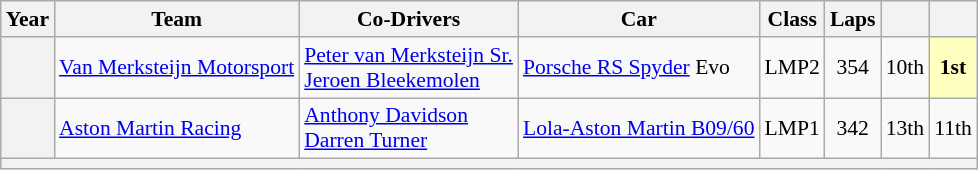<table class="wikitable" style="text-align:center; font-size:90%">
<tr>
<th>Year</th>
<th>Team</th>
<th>Co-Drivers</th>
<th>Car</th>
<th>Class</th>
<th>Laps</th>
<th></th>
<th></th>
</tr>
<tr>
<th></th>
<td align="left" nowrap> <a href='#'>Van Merksteijn Motorsport</a></td>
<td align="left" nowrap> <a href='#'>Peter van Merksteijn Sr.</a><br> <a href='#'>Jeroen Bleekemolen</a></td>
<td align="left" nowrap><a href='#'>Porsche RS Spyder</a> Evo</td>
<td>LMP2</td>
<td>354</td>
<td>10th</td>
<td style="background:#FFFFBF;"><strong>1st</strong></td>
</tr>
<tr>
<th></th>
<td align="left" nowrap> <a href='#'>Aston Martin Racing</a></td>
<td align="left" nowrap> <a href='#'>Anthony Davidson</a><br> <a href='#'>Darren Turner</a></td>
<td align="left" nowrap><a href='#'>Lola-Aston Martin B09/60</a></td>
<td>LMP1</td>
<td>342</td>
<td>13th</td>
<td>11th</td>
</tr>
<tr>
<th colspan="8"></th>
</tr>
</table>
